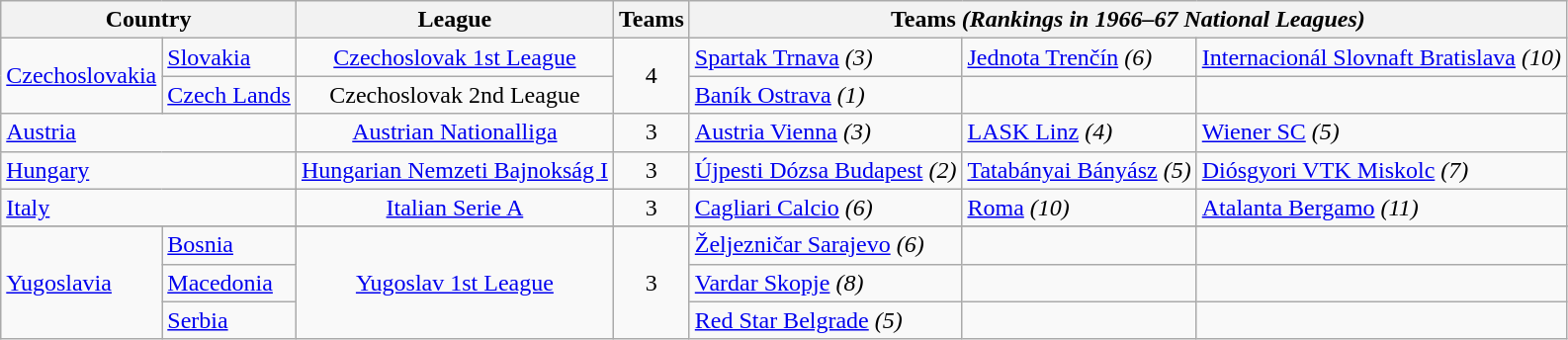<table class="wikitable">
<tr>
<th scope="col" colspan="2">Country</th>
<th scope="col">League</th>
<th scope="col">Teams</th>
<th scope="col" colspan="3">Teams <em>(Rankings in 1966–67 National Leagues)</em></th>
</tr>
<tr>
<td rowspan="2"> <a href='#'>Czechoslovakia</a></td>
<td><a href='#'>Slovakia</a></td>
<td style="text-align: center;"><a href='#'>Czechoslovak 1st League</a></td>
<td rowspan="2" style="text-align: center;">4</td>
<td><a href='#'>Spartak Trnava</a> <em>(3)</em></td>
<td><a href='#'>Jednota Trenčín</a> <em>(6)</em></td>
<td><a href='#'>Internacionál Slovnaft Bratislava</a> <em>(10)</em></td>
</tr>
<tr>
<td><a href='#'>Czech Lands</a></td>
<td style="text-align: center;">Czechoslovak 2nd League</td>
<td><a href='#'>Baník Ostrava</a> <em>(1)</em> </td>
<td></td>
<td></td>
</tr>
<tr>
<td colspan="2"> <a href='#'>Austria</a></td>
<td style="text-align: center;"><a href='#'>Austrian Nationalliga</a></td>
<td style="text-align: center;">3</td>
<td><a href='#'>Austria Vienna</a> <em>(3)</em></td>
<td><a href='#'>LASK Linz</a> <em>(4)</em></td>
<td><a href='#'>Wiener SC</a> <em>(5)</em></td>
</tr>
<tr>
<td colspan="2"> <a href='#'>Hungary</a></td>
<td style="text-align: center;"><a href='#'>Hungarian Nemzeti Bajnokság I</a></td>
<td style="text-align: center;">3</td>
<td><a href='#'>Újpesti Dózsa Budapest</a> <em>(2)</em></td>
<td><a href='#'>Tatabányai Bányász</a> <em>(5)</em></td>
<td><a href='#'>Diósgyori VTK Miskolc</a> <em>(7)</em></td>
</tr>
<tr>
<td colspan="2"> <a href='#'>Italy</a></td>
<td style="text-align: center;"><a href='#'>Italian Serie A</a></td>
<td style="text-align: center;">3</td>
<td><a href='#'>Cagliari Calcio</a> <em>(6)</em></td>
<td><a href='#'>Roma</a> <em>(10)</em></td>
<td><a href='#'>Atalanta Bergamo</a> <em>(11)</em></td>
</tr>
<tr>
</tr>
<tr>
<td rowspan="3"> <a href='#'>Yugoslavia</a></td>
<td><a href='#'>Bosnia</a></td>
<td rowspan="3" style="text-align: center;"><a href='#'>Yugoslav 1st League</a></td>
<td rowspan="3" style="text-align: center;">3</td>
<td><a href='#'>Željezničar Sarajevo</a> <em>(6)</em></td>
<td></td>
<td></td>
</tr>
<tr>
<td><a href='#'>Macedonia</a></td>
<td><a href='#'>Vardar Skopje</a> <em>(8)</em></td>
<td></td>
<td></td>
</tr>
<tr>
<td><a href='#'>Serbia</a></td>
<td><a href='#'>Red Star Belgrade</a> <em>(5)</em></td>
<td></td>
<td></td>
</tr>
</table>
